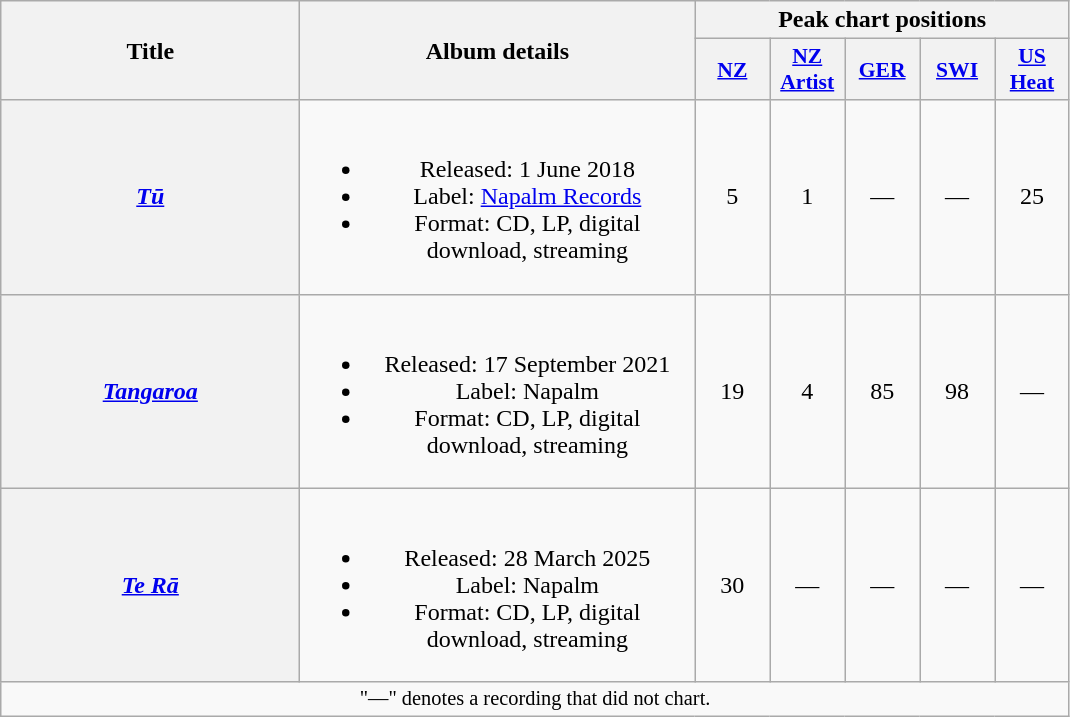<table class="wikitable plainrowheaders" style="text-align:center;">
<tr>
<th scope="col" rowspan="2" style="width:12em;">Title</th>
<th scope="col" rowspan="2" style="width:16em;">Album details</th>
<th scope="col" colspan="5">Peak chart positions</th>
</tr>
<tr>
<th scope="col" style="width:3em;font-size:90%;"><a href='#'>NZ</a><br></th>
<th scope="col" style="width:3em;font-size:90%;"><a href='#'>NZ<br>Artist</a><br></th>
<th scope="col" style="width:3em;font-size:90%;"><a href='#'>GER</a><br></th>
<th scope="col" style="width:3em;font-size:90%;"><a href='#'>SWI</a><br></th>
<th scope="col" style="width:3em;font-size:90%;"><a href='#'>US<br>Heat</a><br></th>
</tr>
<tr>
<th scope="row"><em><a href='#'>Tū</a></em></th>
<td><br><ul><li>Released: 1 June 2018</li><li>Label: <a href='#'>Napalm Records</a></li><li>Format: CD, LP, digital download, streaming</li></ul></td>
<td>5</td>
<td>1</td>
<td>—</td>
<td>—</td>
<td>25</td>
</tr>
<tr>
<th scope="row"><em><a href='#'>Tangaroa</a></em></th>
<td><br><ul><li>Released: 17 September 2021</li><li>Label: Napalm</li><li>Format: CD, LP, digital download, streaming</li></ul></td>
<td>19</td>
<td>4</td>
<td>85</td>
<td>98</td>
<td>—</td>
</tr>
<tr>
<th scope="row"><em><a href='#'>Te Rā</a></em></th>
<td><br><ul><li>Released: 28 March 2025</li><li>Label: Napalm</li><li>Format: CD, LP, digital download, streaming</li></ul></td>
<td>30<br></td>
<td>—</td>
<td>—</td>
<td>—</td>
<td>—</td>
</tr>
<tr>
<td colspan="8" style="font-size:85%;">"—" denotes a recording that did not chart.</td>
</tr>
</table>
